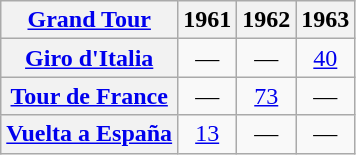<table class="wikitable plainrowheaders">
<tr>
<th scope="col"><a href='#'>Grand Tour</a></th>
<th scope="col">1961</th>
<th scope="col">1962</th>
<th scope="col">1963</th>
</tr>
<tr style="text-align:center;">
<th scope="row"> <a href='#'>Giro d'Italia</a></th>
<td>—</td>
<td>—</td>
<td style="text-align:center;"><a href='#'>40</a></td>
</tr>
<tr style="text-align:center;">
<th scope="row"> <a href='#'>Tour de France</a></th>
<td>—</td>
<td style="text-align:center;"><a href='#'>73</a></td>
<td>—</td>
</tr>
<tr style="text-align:center;">
<th scope="row"> <a href='#'>Vuelta a España</a></th>
<td style="text-align:center;"><a href='#'>13</a></td>
<td>—</td>
<td>—</td>
</tr>
</table>
